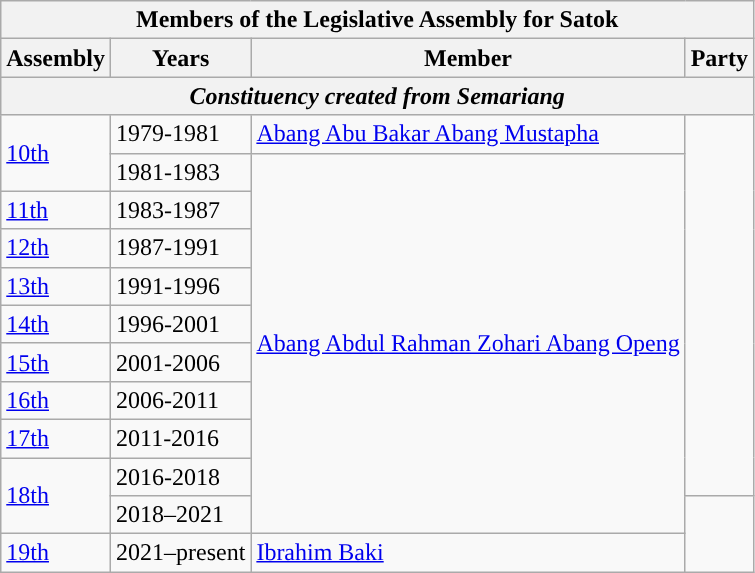<table class=wikitable>
<tr>
<th colspan="4">Members of the Legislative Assembly for Satok</th>
</tr>
<tr>
<th>Assembly</th>
<th>Years</th>
<th>Member</th>
<th>Party</th>
</tr>
<tr>
<th colspan=4 align=center><em>Constituency created from Semariang</em></th>
</tr>
<tr>
<td rowspan=2><a href='#'>10th</a></td>
<td>1979-1981</td>
<td><a href='#'>Abang Abu Bakar Abang Mustapha</a></td>
<td rowspan=10></td>
</tr>
<tr>
<td>1981-1983</td>
<td rowspan=10><a href='#'>Abang Abdul Rahman Zohari Abang Openg</a></td>
</tr>
<tr>
<td><a href='#'>11th</a></td>
<td>1983-1987</td>
</tr>
<tr>
<td><a href='#'>12th</a></td>
<td>1987-1991</td>
</tr>
<tr>
<td><a href='#'>13th</a></td>
<td>1991-1996</td>
</tr>
<tr>
<td><a href='#'>14th</a></td>
<td>1996-2001</td>
</tr>
<tr>
<td><a href='#'>15th</a></td>
<td>2001-2006</td>
</tr>
<tr>
<td><a href='#'>16th</a></td>
<td>2006-2011</td>
</tr>
<tr>
<td><a href='#'>17th</a></td>
<td>2011-2016</td>
</tr>
<tr>
<td rowspan=2><a href='#'>18th</a></td>
<td>2016-2018</td>
</tr>
<tr>
<td>2018–2021</td>
<td rowspan="2"></td>
</tr>
<tr>
<td><a href='#'>19th</a></td>
<td>2021–present</td>
<td><a href='#'>Ibrahim Baki</a></td>
</tr>
</table>
